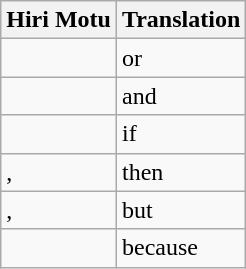<table class="wikitable">
<tr>
<th>Hiri Motu</th>
<th>Translation</th>
</tr>
<tr>
<td></td>
<td>or</td>
</tr>
<tr>
<td></td>
<td>and</td>
</tr>
<tr>
<td></td>
<td>if</td>
</tr>
<tr>
<td>, </td>
<td>then</td>
</tr>
<tr>
<td>, </td>
<td>but</td>
</tr>
<tr>
<td></td>
<td>because</td>
</tr>
</table>
